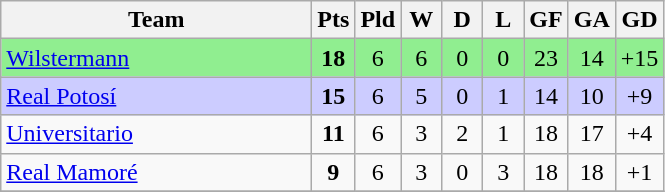<table class="wikitable" style="text-align: center;">
<tr>
<th width="200">Team</th>
<th width="20" abbr="Points">Pts</th>
<th width="20" abbr="Played">Pld</th>
<th width="20" abbr="Won">W</th>
<th width="20" abbr="Drawn">D</th>
<th width="20" abbr="Lost">L</th>
<th width="20" abbr="Goals for">GF</th>
<th width="20" abbr="Goals against">GA</th>
<th width="20" abbr="Goal difference">GD</th>
</tr>
<tr bgcolor="#90EE90">
<td style="text-align:left;"><a href='#'>Wilstermann</a></td>
<td><strong>18</strong></td>
<td>6</td>
<td>6</td>
<td>0</td>
<td>0</td>
<td>23</td>
<td>14</td>
<td>+15</td>
</tr>
<tr bgcolor="#ccccff">
<td style="text-align:left;"><a href='#'>Real Potosí</a></td>
<td><strong>15</strong></td>
<td>6</td>
<td>5</td>
<td>0</td>
<td>1</td>
<td>14</td>
<td>10</td>
<td>+9</td>
</tr>
<tr>
<td style="text-align:left;"><a href='#'>Universitario</a></td>
<td><strong>11</strong></td>
<td>6</td>
<td>3</td>
<td>2</td>
<td>1</td>
<td>18</td>
<td>17</td>
<td>+4</td>
</tr>
<tr>
<td style="text-align:left;"><a href='#'>Real Mamoré</a></td>
<td><strong>9</strong></td>
<td>6</td>
<td>3</td>
<td>0</td>
<td>3</td>
<td>18</td>
<td>18</td>
<td>+1</td>
</tr>
<tr>
</tr>
</table>
